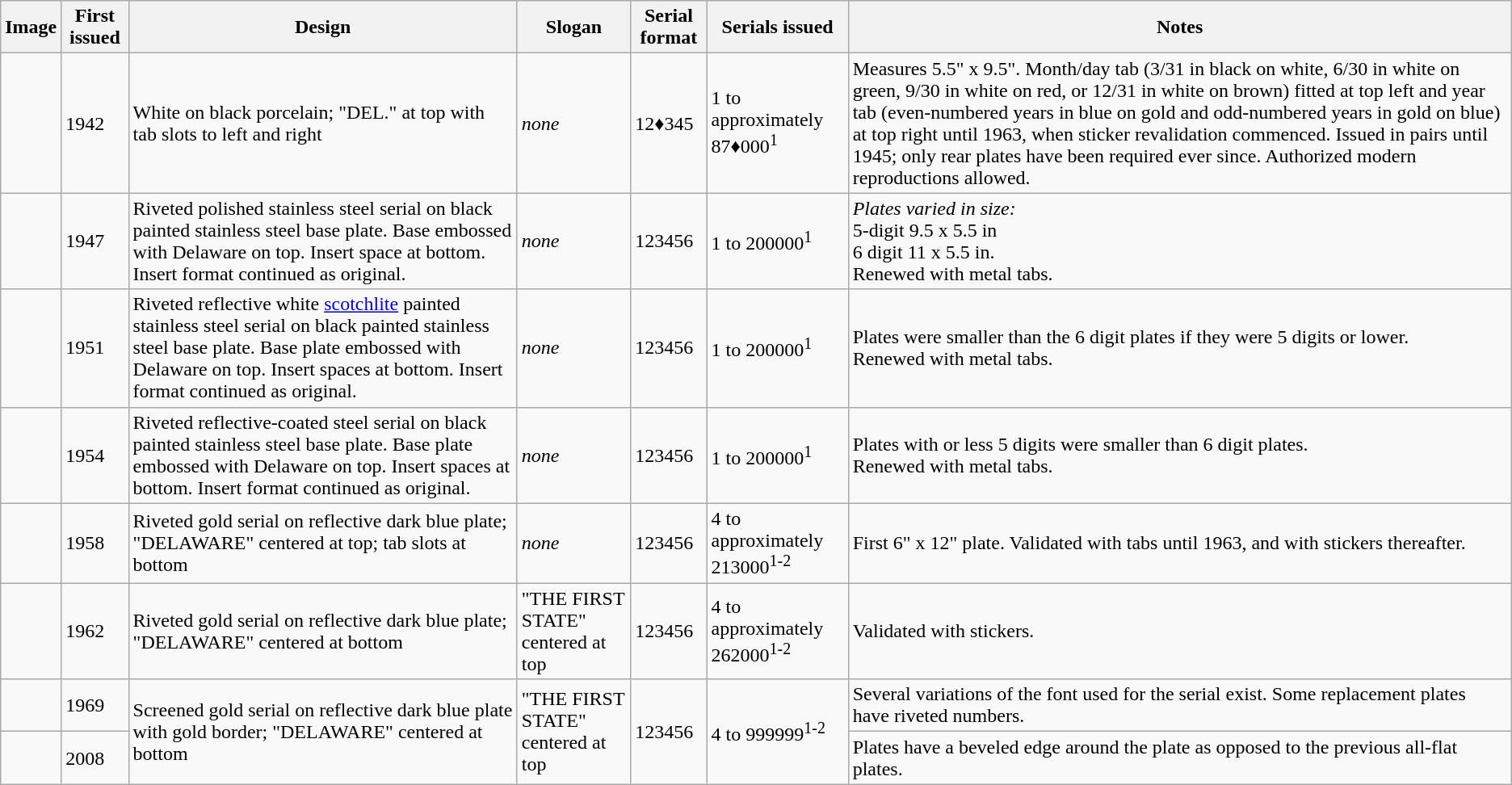<table class="wikitable">
<tr>
<th>Image</th>
<th>First issued</th>
<th>Design</th>
<th>Slogan</th>
<th>Serial format</th>
<th>Serials issued</th>
<th>Notes</th>
</tr>
<tr>
<td></td>
<td>1942</td>
<td>White on black porcelain; "DEL." at top with tab slots to left and right</td>
<td><em>none</em></td>
<td>12♦345</td>
<td>1 to approximately 87♦000<sup>1</sup></td>
<td>Measures 5.5" x 9.5". Month/day tab (3/31 in black on white, 6/30 in white on green, 9/30 in white on red, or 12/31 in white on brown) fitted at top left and year tab (even-numbered years in blue on gold and odd-numbered years in gold on blue) at top right until 1963, when sticker revalidation commenced. Issued in pairs until 1945; only rear plates have been required ever since. Authorized modern reproductions allowed.</td>
</tr>
<tr>
<td></td>
<td>1947</td>
<td>Riveted polished stainless steel serial on black painted stainless steel base plate. Base embossed with Delaware on top. Insert space at bottom. Insert format continued as original.</td>
<td><em>none</em></td>
<td>123456</td>
<td>1 to 200000<sup>1</sup></td>
<td><em>Plates varied in size:</em><br>5-digit 9.5 x 5.5 in<br>6 digit 11 x 5.5 in.<br>Renewed with metal tabs.</td>
</tr>
<tr>
<td></td>
<td>1951</td>
<td>Riveted reflective white <a href='#'>scotchlite</a> painted stainless steel serial on black painted stainless steel base plate. Base plate embossed with Delaware on top. Insert spaces at bottom. Insert format continued as original.</td>
<td><em>none</em></td>
<td>123456</td>
<td>1 to 200000<sup>1</sup></td>
<td>Plates were smaller than the 6 digit plates if they were 5 digits or lower. <br>Renewed with metal tabs.</td>
</tr>
<tr>
<td></td>
<td>1954</td>
<td>Riveted reflective-coated steel serial on black painted stainless steel base plate. Base plate embossed with Delaware on top. Insert spaces at bottom. Insert format continued as original.</td>
<td><em>none</em></td>
<td>123456</td>
<td>1 to 200000<sup>1</sup></td>
<td>Plates with or less 5 digits were smaller than 6 digit plates. <br>Renewed with metal tabs.</td>
</tr>
<tr>
<td></td>
<td>1958</td>
<td>Riveted gold serial on reflective dark blue plate; "DELAWARE" centered at top; tab slots at bottom</td>
<td><em>none</em></td>
<td>123456</td>
<td>4 to approximately 213000<sup>1-2</sup></td>
<td>First 6" x 12" plate. Validated with tabs until 1963, and with stickers thereafter.</td>
</tr>
<tr>
<td></td>
<td>1962</td>
<td>Riveted gold serial on reflective dark blue plate; "DELAWARE" centered at bottom</td>
<td>"THE FIRST STATE" centered at top</td>
<td>123456</td>
<td>4 to approximately 262000<sup>1-2</sup></td>
<td>Validated with stickers.</td>
</tr>
<tr>
<td></td>
<td>1969</td>
<td rowspan="2">Screened gold serial on reflective dark blue plate with gold border; "DELAWARE" centered at bottom</td>
<td rowspan="2">"THE FIRST STATE" centered at top</td>
<td rowspan="2">123456</td>
<td rowspan="2">4 to 999999<sup>1-2</sup></td>
<td>Several variations of the font used for the serial exist. Some replacement plates have riveted numbers.</td>
</tr>
<tr>
<td></td>
<td>2008</td>
<td>Plates have a beveled edge around the plate as opposed to the previous all-flat plates.</td>
</tr>
</table>
